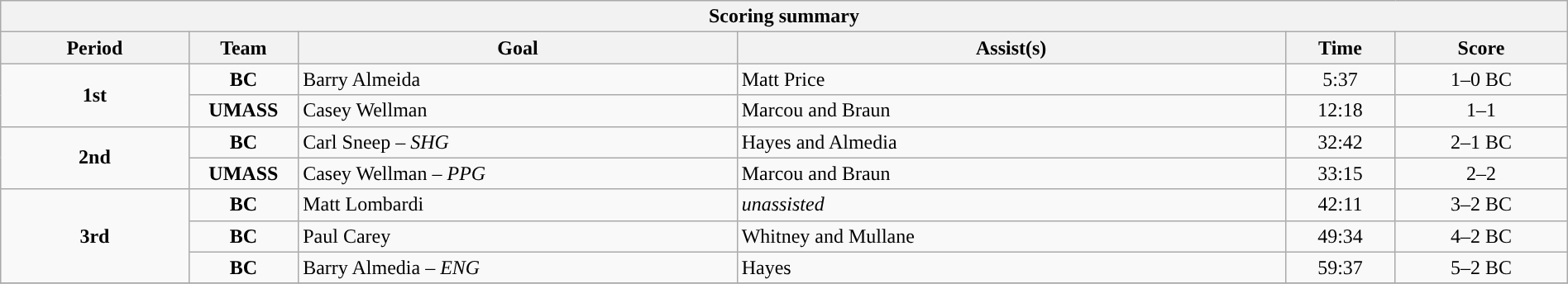<table style="width:100%;" class="wikitable">
<tr>
<th colspan=6>Scoring summary</th>
</tr>
<tr>
<th style="width:12%;">Period</th>
<th style="width:7%;">Team</th>
<th style="width:28%;">Goal</th>
<th style="width:35%;">Assist(s)</th>
<th style="width:7%;">Time</th>
<th style="width:11%;">Score</th>
</tr>
<tr>
<td style="text-align:center;" rowspan="2"><strong>1st</strong></td>
<td align=center><strong>BC</strong></td>
<td>Barry Almeida</td>
<td>Matt Price</td>
<td align=center>5:37</td>
<td align=center>1–0 BC</td>
</tr>
<tr>
<td align=center><strong>UMASS</strong></td>
<td>Casey Wellman</td>
<td>Marcou and Braun</td>
<td align=center>12:18</td>
<td align=center>1–1</td>
</tr>
<tr>
<td style="text-align:center;" rowspan="2"><strong>2nd</strong></td>
<td align=center><strong>BC</strong></td>
<td>Carl Sneep – <em>SHG</em></td>
<td>Hayes and Almedia</td>
<td align=center>32:42</td>
<td align=center>2–1 BC</td>
</tr>
<tr>
<td align=center><strong>UMASS</strong></td>
<td>Casey Wellman – <em>PPG</em></td>
<td>Marcou and Braun</td>
<td align=center>33:15</td>
<td align=center>2–2</td>
</tr>
<tr>
<td style="text-align:center;" rowspan="3"><strong>3rd</strong></td>
<td align=center><strong>BC</strong></td>
<td>Matt Lombardi</td>
<td><em>unassisted</em></td>
<td align=center>42:11</td>
<td align=center>3–2 BC</td>
</tr>
<tr>
<td align=center><strong>BC</strong></td>
<td>Paul Carey</td>
<td>Whitney and Mullane</td>
<td align=center>49:34</td>
<td align=center>4–2 BC</td>
</tr>
<tr>
<td align=center><strong>BC</strong></td>
<td>Barry Almedia – <em>ENG</em></td>
<td>Hayes</td>
<td align=center>59:37</td>
<td align=center>5–2 BC</td>
</tr>
<tr>
</tr>
</table>
